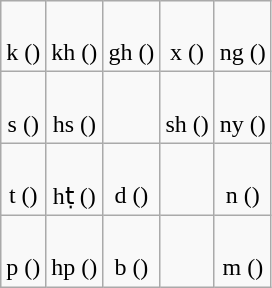<table class="wikitable" style="text-align:center">
<tr>
<td><big></big><br>k ()</td>
<td><big></big><br>kh ()</td>
<td><big></big><br>gh ()</td>
<td><big></big><br>x ()</td>
<td><big></big><br>ng ()</td>
</tr>
<tr>
<td><big></big><br>s ()</td>
<td><big></big><br>hs ()</td>
<td></td>
<td><big></big><br>sh ()</td>
<td><big></big><br>ny ()</td>
</tr>
<tr>
<td><big></big><br>t ()</td>
<td><big></big><br>hṭ ()</td>
<td><big></big><br>d ()</td>
<td></td>
<td><big></big><br>n ()</td>
</tr>
<tr>
<td><big></big><br>p ()</td>
<td><big></big><br>hp ()</td>
<td><big></big><br>b ()</td>
<td></td>
<td><big></big><br>m ()</td>
</tr>
</table>
